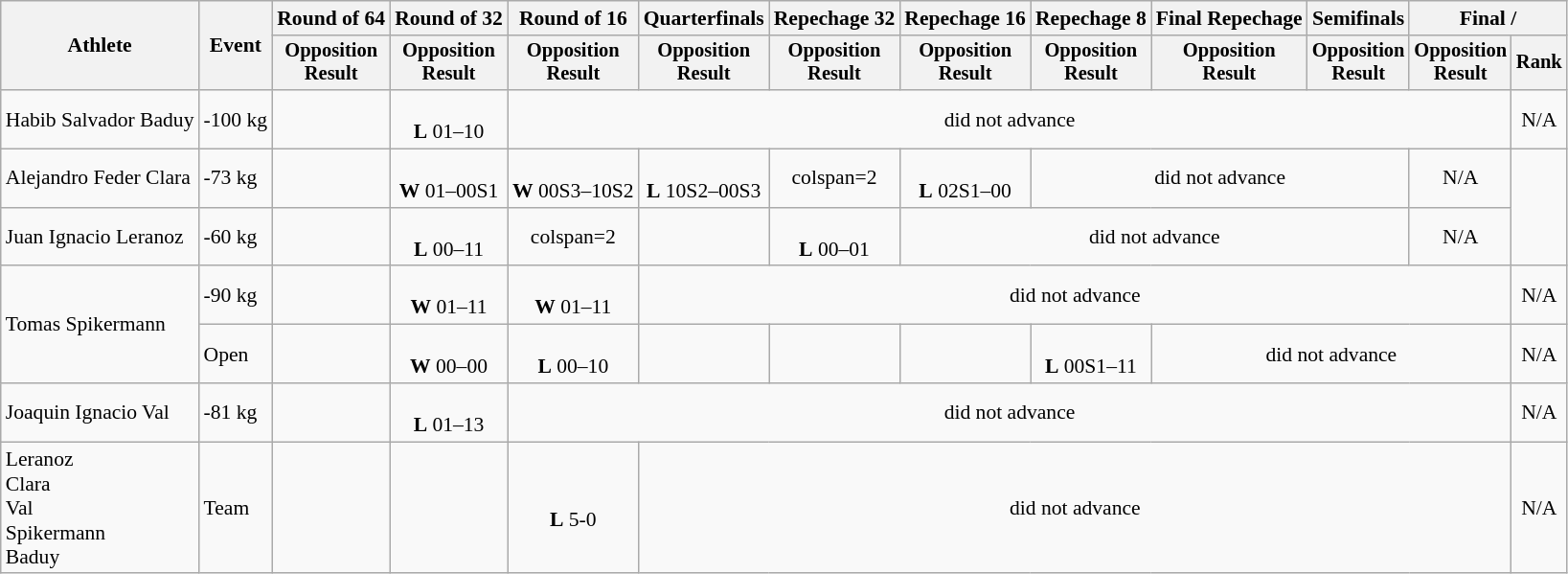<table class="wikitable" style="font-size:90%">
<tr>
<th rowspan="2">Athlete</th>
<th rowspan="2">Event</th>
<th>Round of 64</th>
<th>Round of 32</th>
<th>Round of 16</th>
<th>Quarterfinals</th>
<th>Repechage 32</th>
<th>Repechage 16</th>
<th>Repechage 8</th>
<th>Final Repechage</th>
<th>Semifinals</th>
<th colspan=2>Final / </th>
</tr>
<tr style="font-size:95%">
<th>Opposition<br>Result</th>
<th>Opposition<br>Result</th>
<th>Opposition<br>Result</th>
<th>Opposition<br>Result</th>
<th>Opposition<br>Result</th>
<th>Opposition<br>Result</th>
<th>Opposition<br>Result</th>
<th>Opposition<br>Result</th>
<th>Opposition<br>Result</th>
<th>Opposition<br>Result</th>
<th>Rank</th>
</tr>
<tr align=center>
<td align=left>Habib Salvador Baduy</td>
<td align=left>-100 kg</td>
<td></td>
<td><br><strong>L</strong> 01–10</td>
<td colspan=8>did not advance</td>
<td>N/A</td>
</tr>
<tr align=center>
<td align=left>Alejandro Feder Clara</td>
<td align=left>-73 kg</td>
<td></td>
<td><br><strong>W</strong> 01–00S1</td>
<td><br><strong>W</strong> 00S3–10S2</td>
<td><br><strong>L</strong> 10S2–00S3</td>
<td>colspan=2 </td>
<td><br><strong>L</strong> 02S1–00</td>
<td colspan=3>did not advance</td>
<td>N/A</td>
</tr>
<tr align=center>
<td align=left>Juan Ignacio Leranoz</td>
<td align=left>-60 kg</td>
<td></td>
<td><br><strong>L</strong> 00–11</td>
<td>colspan=2 </td>
<td></td>
<td><br><strong>L</strong> 00–01</td>
<td colspan=4>did not advance</td>
<td>N/A</td>
</tr>
<tr align=center>
<td align=left rowspan=2>Tomas Spikermann</td>
<td align=left>-90 kg</td>
<td></td>
<td><br><strong>W</strong> 01–11</td>
<td><br><strong>W</strong> 01–11</td>
<td colspan=7>did not advance</td>
<td>N/A</td>
</tr>
<tr align=center>
<td align=left>Open</td>
<td></td>
<td><br><strong>W</strong> 00–00</td>
<td><br><strong>L</strong> 00–10</td>
<td></td>
<td></td>
<td></td>
<td><br><strong>L</strong> 00S1–11</td>
<td colspan=3>did not advance</td>
<td>N/A</td>
</tr>
<tr align=center>
<td align=left>Joaquin Ignacio Val</td>
<td align=left>-81 kg</td>
<td></td>
<td><br><strong>L</strong> 01–13</td>
<td colspan=8>did not advance</td>
<td>N/A</td>
</tr>
<tr align=center>
<td align=left>Leranoz<br>Clara<br>Val<br>Spikermann<br>Baduy</td>
<td align=left>Team</td>
<td></td>
<td></td>
<td><br><strong>L</strong> 5-0</td>
<td colspan=7>did not advance</td>
<td>N/A</td>
</tr>
</table>
